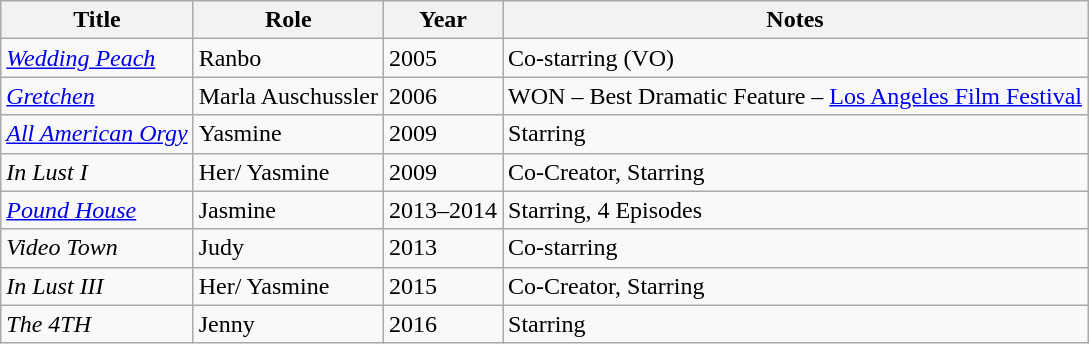<table class="wikitable">
<tr>
<th>Title</th>
<th>Role</th>
<th>Year</th>
<th>Notes</th>
</tr>
<tr>
<td><em><a href='#'>Wedding Peach</a></em></td>
<td>Ranbo</td>
<td>2005</td>
<td>Co-starring (VO)</td>
</tr>
<tr>
<td><em><a href='#'>Gretchen</a></em></td>
<td>Marla Auschussler</td>
<td>2006</td>
<td>WON – Best Dramatic Feature – <a href='#'>Los Angeles Film Festival</a></td>
</tr>
<tr>
<td><em><a href='#'>All American Orgy</a></em></td>
<td>Yasmine</td>
<td>2009</td>
<td>Starring</td>
</tr>
<tr>
<td><em>In Lust I</em></td>
<td>Her/ Yasmine</td>
<td>2009</td>
<td>Co-Creator, Starring</td>
</tr>
<tr>
<td><em><a href='#'>Pound House</a></em></td>
<td>Jasmine</td>
<td>2013–2014</td>
<td>Starring, 4 Episodes</td>
</tr>
<tr>
<td><em>Video Town</em></td>
<td>Judy</td>
<td>2013</td>
<td>Co-starring</td>
</tr>
<tr>
<td><em>In Lust III</em></td>
<td>Her/ Yasmine</td>
<td>2015</td>
<td>Co-Creator, Starring</td>
</tr>
<tr>
<td><em>The 4TH</em></td>
<td>Jenny</td>
<td>2016</td>
<td>Starring</td>
</tr>
</table>
